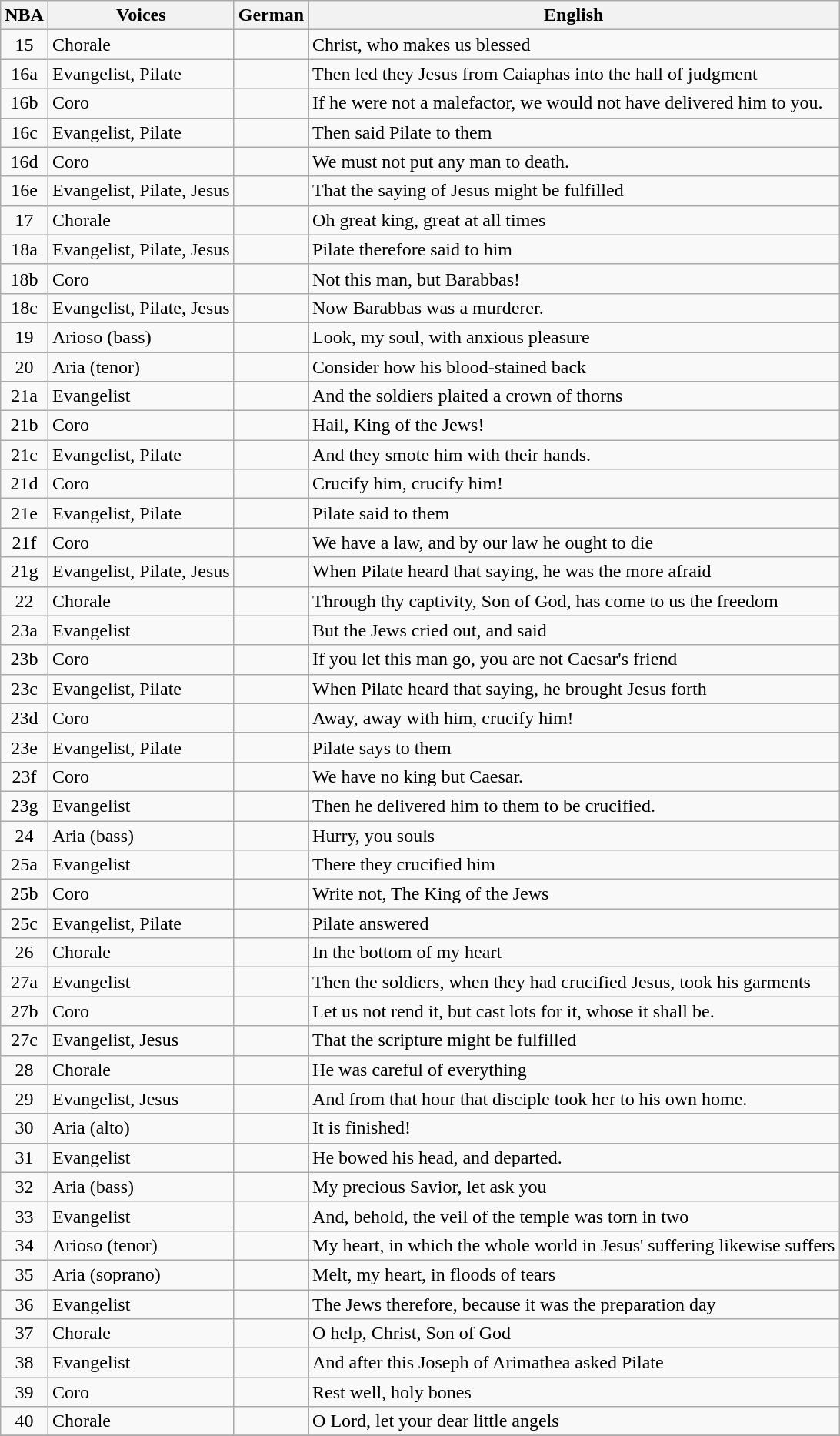<table class="wikitable">
<tr>
<th scope="col">NBA</th>
<th scope="col">Voices</th>
<th scope="col">German</th>
<th scope="col">English</th>
</tr>
<tr>
<td style="text-align:center">15</td>
<td>Chorale</td>
<td></td>
<td>Christ, who makes us blessed</td>
</tr>
<tr>
<td style="text-align:center">16a</td>
<td>Evangelist, Pilate</td>
<td></td>
<td>Then led they Jesus from Caiaphas into the hall of judgment</td>
</tr>
<tr>
<td style="text-align:center">16b</td>
<td>Coro</td>
<td></td>
<td>If he were not a malefactor, we would not have delivered him to you.</td>
</tr>
<tr>
<td style="text-align:center">16c</td>
<td>Evangelist, Pilate</td>
<td></td>
<td>Then said Pilate to them</td>
</tr>
<tr>
<td style="text-align:center">16d</td>
<td>Coro</td>
<td></td>
<td>We must not put any man to death.</td>
</tr>
<tr>
<td style="text-align:center">16e</td>
<td>Evangelist, Pilate, Jesus</td>
<td></td>
<td>That the saying of Jesus might be fulfilled</td>
</tr>
<tr>
<td style="text-align:center">17</td>
<td>Chorale</td>
<td></td>
<td>Oh great king, great at all times</td>
</tr>
<tr>
<td style="text-align:center">18a</td>
<td>Evangelist, Pilate, Jesus</td>
<td></td>
<td>Pilate therefore said to him</td>
</tr>
<tr>
<td style="text-align:center">18b</td>
<td>Coro</td>
<td></td>
<td>Not this man, but Barabbas!</td>
</tr>
<tr>
<td style="text-align:center">18c</td>
<td>Evangelist, Pilate, Jesus</td>
<td></td>
<td>Now Barabbas was a murderer.</td>
</tr>
<tr>
<td style="text-align:center">19</td>
<td>Arioso (bass)</td>
<td></td>
<td>Look, my soul, with anxious pleasure</td>
</tr>
<tr>
<td style="text-align:center">20</td>
<td>Aria (tenor)</td>
<td></td>
<td>Consider how his blood-stained back</td>
</tr>
<tr>
<td style="text-align:center">21a</td>
<td>Evangelist</td>
<td></td>
<td>And the soldiers plaited a crown of thorns</td>
</tr>
<tr>
<td style="text-align:center">21b</td>
<td>Coro</td>
<td></td>
<td>Hail, King of the Jews!</td>
</tr>
<tr>
<td style="text-align:center">21c</td>
<td>Evangelist, Pilate</td>
<td></td>
<td>And they smote him with their hands.</td>
</tr>
<tr>
<td style="text-align:center">21d</td>
<td>Coro</td>
<td></td>
<td>Crucify him, crucify him!</td>
</tr>
<tr>
<td style="text-align:center">21e</td>
<td>Evangelist, Pilate</td>
<td></td>
<td>Pilate said to them</td>
</tr>
<tr>
<td style="text-align:center">21f</td>
<td>Coro</td>
<td></td>
<td>We have a law, and by our law he ought to die</td>
</tr>
<tr>
<td style="text-align:center">21g</td>
<td>Evangelist, Pilate, Jesus</td>
<td></td>
<td>When Pilate heard that saying, he was the more afraid</td>
</tr>
<tr>
<td style="text-align:center">22</td>
<td>Chorale</td>
<td></td>
<td>Through thy captivity, Son of God, has come to us the freedom</td>
</tr>
<tr>
<td style="text-align:center">23a</td>
<td>Evangelist</td>
<td></td>
<td>But the Jews cried out, and said</td>
</tr>
<tr>
<td style="text-align:center">23b</td>
<td>Coro</td>
<td></td>
<td>If you let this man go, you are not Caesar's friend</td>
</tr>
<tr>
<td style="text-align:center">23c</td>
<td>Evangelist, Pilate</td>
<td></td>
<td>When Pilate heard that saying, he brought Jesus forth</td>
</tr>
<tr>
<td style="text-align:center">23d</td>
<td>Coro</td>
<td></td>
<td>Away, away with him, crucify him!</td>
</tr>
<tr>
<td style="text-align:center">23e</td>
<td>Evangelist, Pilate</td>
<td></td>
<td>Pilate says to them</td>
</tr>
<tr>
<td style="text-align:center">23f</td>
<td>Coro</td>
<td></td>
<td>We have no king but Caesar.</td>
</tr>
<tr>
<td style="text-align:center">23g</td>
<td>Evangelist</td>
<td></td>
<td>Then he delivered him to them to be crucified.</td>
</tr>
<tr>
<td style="text-align:center">24</td>
<td>Aria (bass)</td>
<td></td>
<td>Hurry, you souls</td>
</tr>
<tr>
<td style="text-align:center">25a</td>
<td>Evangelist</td>
<td></td>
<td>There they crucified him</td>
</tr>
<tr>
<td style="text-align:center">25b</td>
<td>Coro</td>
<td></td>
<td>Write not, The King of the Jews</td>
</tr>
<tr>
<td style="text-align:center">25c</td>
<td>Evangelist, Pilate</td>
<td></td>
<td>Pilate answered</td>
</tr>
<tr>
<td style="text-align:center">26</td>
<td>Chorale</td>
<td></td>
<td>In the bottom of my heart</td>
</tr>
<tr>
<td style="text-align:center">27a</td>
<td>Evangelist</td>
<td></td>
<td>Then the soldiers, when they had crucified Jesus, took his garments</td>
</tr>
<tr>
<td style="text-align:center">27b</td>
<td>Coro</td>
<td></td>
<td>Let us not rend it, but cast lots for it, whose it shall be.</td>
</tr>
<tr>
<td style="text-align:center">27c</td>
<td>Evangelist, Jesus</td>
<td></td>
<td>That the scripture might be fulfilled</td>
</tr>
<tr>
<td style="text-align:center">28</td>
<td>Chorale</td>
<td></td>
<td>He was careful of everything</td>
</tr>
<tr>
<td style="text-align:center">29</td>
<td>Evangelist, Jesus</td>
<td></td>
<td>And from that hour that disciple took her to his own home.</td>
</tr>
<tr>
<td style="text-align:center">30</td>
<td>Aria (alto)</td>
<td></td>
<td>It is finished!</td>
</tr>
<tr>
<td style="text-align:center">31</td>
<td>Evangelist</td>
<td></td>
<td>He bowed his head, and departed.</td>
</tr>
<tr>
<td style="text-align:center">32</td>
<td>Aria (bass)</td>
<td></td>
<td>My precious Savior, let ask you</td>
</tr>
<tr>
<td style="text-align:center">33</td>
<td>Evangelist</td>
<td></td>
<td>And, behold, the veil of the temple was torn in two</td>
</tr>
<tr>
<td style="text-align:center">34</td>
<td>Arioso (tenor)</td>
<td></td>
<td>My heart, in which the whole world in Jesus' suffering likewise suffers</td>
</tr>
<tr>
<td style="text-align:center">35</td>
<td>Aria (soprano)</td>
<td></td>
<td>Melt, my heart, in floods of tears</td>
</tr>
<tr>
<td style="text-align:center">36</td>
<td>Evangelist</td>
<td></td>
<td>The Jews therefore, because it was the preparation day</td>
</tr>
<tr>
<td style="text-align:center">37</td>
<td>Chorale</td>
<td></td>
<td>O help, Christ, Son of God</td>
</tr>
<tr>
<td style="text-align:center">38</td>
<td>Evangelist</td>
<td></td>
<td>And after this Joseph of Arimathea asked Pilate</td>
</tr>
<tr>
<td style="text-align:center">39</td>
<td>Coro</td>
<td></td>
<td>Rest well, holy bones</td>
</tr>
<tr>
<td style="text-align:center">40</td>
<td>Chorale</td>
<td></td>
<td>O Lord, let your dear little angels</td>
</tr>
<tr>
</tr>
</table>
